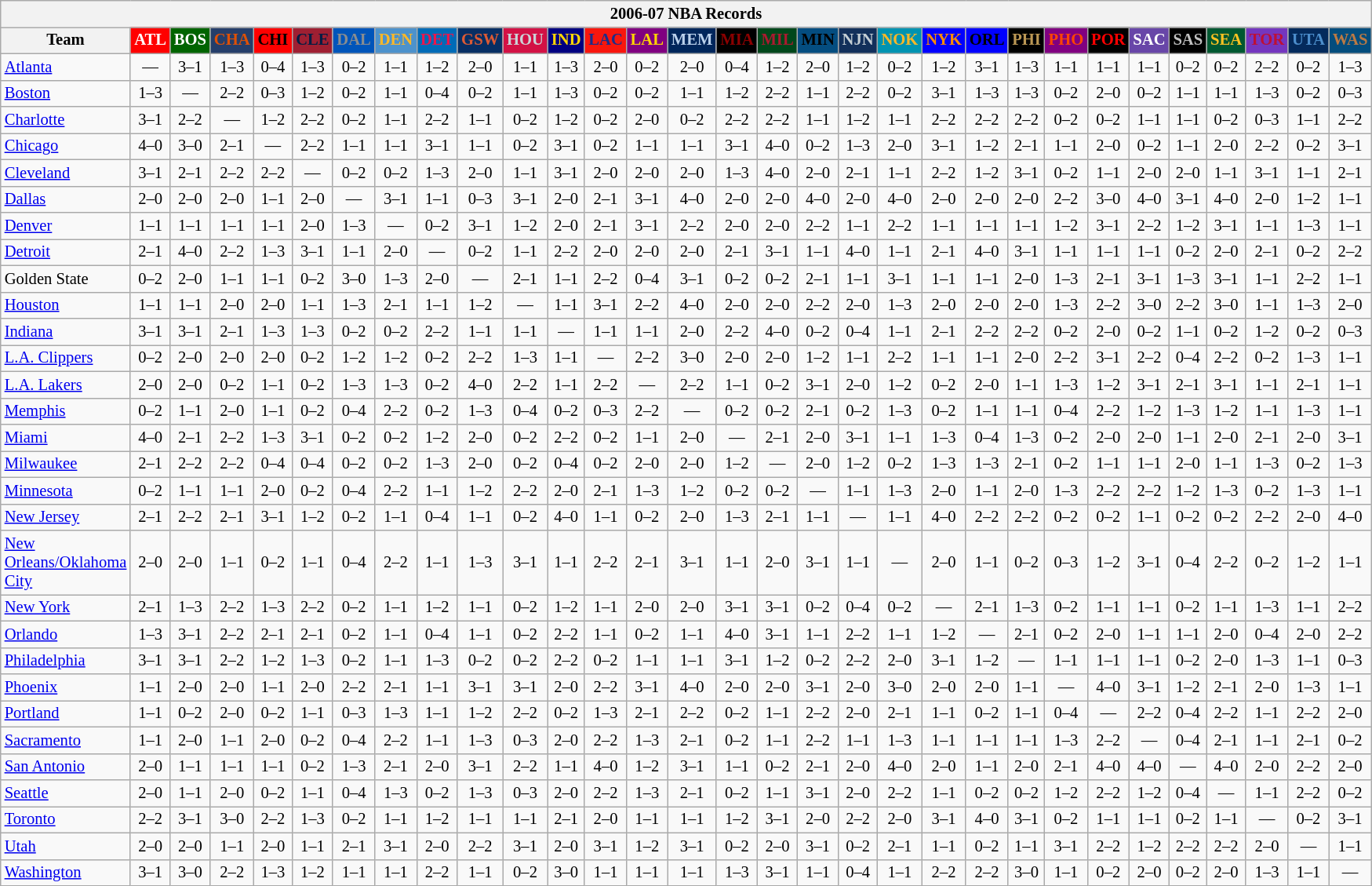<table class="wikitable mw-collapsible mw-collapsed" style="font-size:86%; text-align:center;">
<tr>
<th colspan=31>2006-07 NBA Records</th>
</tr>
<tr>
<th width=100>Team</th>
<th style="background:#FF0000;color:#FFFFFF;width=35">ATL</th>
<th style="background:#006400;color:#FFFFFF;width=35">BOS</th>
<th style="background:#253E6A;color:#DF5106;width=35">CHA</th>
<th style="background:#FF0000;color:#000000;width=35">CHI</th>
<th style="background:#9F1F32;color:#001D43;width=35">CLE</th>
<th style="background:#0055BA;color:#898D8F;width=35">DAL</th>
<th style="background:#4C92CC;color:#FDB827;width=35">DEN</th>
<th style="background:#006BB7;color:#ED164B;width=35">DET</th>
<th style="background:#072E63;color:#DC5A34;width=35">GSW</th>
<th style="background:#D31145;color:#CBD4D8;width=35">HOU</th>
<th style="background:#000080;color:#FFD700;width=35">IND</th>
<th style="background:#F9160D;color:#1A2E8B;width=35">LAC</th>
<th style="background:#800080;color:#FFD700;width=35">LAL</th>
<th style="background:#00265B;color:#BAD1EB;width=35">MEM</th>
<th style="background:#000000;color:#8B0000;width=35">MIA</th>
<th style="background:#00471B;color:#AC1A2F;width=35">MIL</th>
<th style="background:#044D80;color:#000000;width=35">MIN</th>
<th style="background:#12305B;color:#C4CED4;width=35">NJN</th>
<th style="background:#0093B1;color:#FDB827;width=35">NOK</th>
<th style="background:#0000FF;color:#FF8C00;width=35">NYK</th>
<th style="background:#0000FF;color:#000000;width=35">ORL</th>
<th style="background:#000000;color:#BB9754;width=35">PHI</th>
<th style="background:#800080;color:#FF4500;width=35">PHO</th>
<th style="background:#000000;color:#FF0000;width=35">POR</th>
<th style="background:#6846A8;color:#FFFFFF;width=35">SAC</th>
<th style="background:#000000;color:#C0C0C0;width=35">SAS</th>
<th style="background:#005831;color:#FFC322;width=35">SEA</th>
<th style="background:#7436BF;color:#BE0F34;width=35">TOR</th>
<th style="background:#042A5C;color:#4C8ECC;width=35">UTA</th>
<th style="background:#044D7D;color:#BC7A44;width=35">WAS</th>
</tr>
<tr>
<td style="text-align:left;"><a href='#'>Atlanta</a></td>
<td>—</td>
<td>3–1</td>
<td>1–3</td>
<td>0–4</td>
<td>1–3</td>
<td>0–2</td>
<td>1–1</td>
<td>1–2</td>
<td>2–0</td>
<td>1–1</td>
<td>1–3</td>
<td>2–0</td>
<td>0–2</td>
<td>2–0</td>
<td>0–4</td>
<td>1–2</td>
<td>2–0</td>
<td>1–2</td>
<td>0–2</td>
<td>1–2</td>
<td>3–1</td>
<td>1–3</td>
<td>1–1</td>
<td>1–1</td>
<td>1–1</td>
<td>0–2</td>
<td>0–2</td>
<td>2–2</td>
<td>0–2</td>
<td>1–3</td>
</tr>
<tr>
<td style="text-align:left;"><a href='#'>Boston</a></td>
<td>1–3</td>
<td>—</td>
<td>2–2</td>
<td>0–3</td>
<td>1–2</td>
<td>0–2</td>
<td>1–1</td>
<td>0–4</td>
<td>0–2</td>
<td>1–1</td>
<td>1–3</td>
<td>0–2</td>
<td>0–2</td>
<td>1–1</td>
<td>1–2</td>
<td>2–2</td>
<td>1–1</td>
<td>2–2</td>
<td>0–2</td>
<td>3–1</td>
<td>1–3</td>
<td>1–3</td>
<td>0–2</td>
<td>2–0</td>
<td>0–2</td>
<td>1–1</td>
<td>1–1</td>
<td>1–3</td>
<td>0–2</td>
<td>0–3</td>
</tr>
<tr>
<td style="text-align:left;"><a href='#'>Charlotte</a></td>
<td>3–1</td>
<td>2–2</td>
<td>—</td>
<td>1–2</td>
<td>2–2</td>
<td>0–2</td>
<td>1–1</td>
<td>2–2</td>
<td>1–1</td>
<td>0–2</td>
<td>1–2</td>
<td>0–2</td>
<td>2–0</td>
<td>0–2</td>
<td>2–2</td>
<td>2–2</td>
<td>1–1</td>
<td>1–2</td>
<td>1–1</td>
<td>2–2</td>
<td>2–2</td>
<td>2–2</td>
<td>0–2</td>
<td>0–2</td>
<td>1–1</td>
<td>1–1</td>
<td>0–2</td>
<td>0–3</td>
<td>1–1</td>
<td>2–2</td>
</tr>
<tr>
<td style="text-align:left;"><a href='#'>Chicago</a></td>
<td>4–0</td>
<td>3–0</td>
<td>2–1</td>
<td>—</td>
<td>2–2</td>
<td>1–1</td>
<td>1–1</td>
<td>3–1</td>
<td>1–1</td>
<td>0–2</td>
<td>3–1</td>
<td>0–2</td>
<td>1–1</td>
<td>1–1</td>
<td>3–1</td>
<td>4–0</td>
<td>0–2</td>
<td>1–3</td>
<td>2–0</td>
<td>3–1</td>
<td>1–2</td>
<td>2–1</td>
<td>1–1</td>
<td>2–0</td>
<td>0–2</td>
<td>1–1</td>
<td>2–0</td>
<td>2–2</td>
<td>0–2</td>
<td>3–1</td>
</tr>
<tr>
<td style="text-align:left;"><a href='#'>Cleveland</a></td>
<td>3–1</td>
<td>2–1</td>
<td>2–2</td>
<td>2–2</td>
<td>—</td>
<td>0–2</td>
<td>0–2</td>
<td>1–3</td>
<td>2–0</td>
<td>1–1</td>
<td>3–1</td>
<td>2–0</td>
<td>2–0</td>
<td>2–0</td>
<td>1–3</td>
<td>4–0</td>
<td>2–0</td>
<td>2–1</td>
<td>1–1</td>
<td>2–2</td>
<td>1–2</td>
<td>3–1</td>
<td>0–2</td>
<td>1–1</td>
<td>2–0</td>
<td>2–0</td>
<td>1–1</td>
<td>3–1</td>
<td>1–1</td>
<td>2–1</td>
</tr>
<tr>
<td style="text-align:left;"><a href='#'>Dallas</a></td>
<td>2–0</td>
<td>2–0</td>
<td>2–0</td>
<td>1–1</td>
<td>2–0</td>
<td>—</td>
<td>3–1</td>
<td>1–1</td>
<td>0–3</td>
<td>3–1</td>
<td>2–0</td>
<td>2–1</td>
<td>3–1</td>
<td>4–0</td>
<td>2–0</td>
<td>2–0</td>
<td>4–0</td>
<td>2–0</td>
<td>4–0</td>
<td>2–0</td>
<td>2–0</td>
<td>2–0</td>
<td>2–2</td>
<td>3–0</td>
<td>4–0</td>
<td>3–1</td>
<td>4–0</td>
<td>2–0</td>
<td>1–2</td>
<td>1–1</td>
</tr>
<tr>
<td style="text-align:left;"><a href='#'>Denver</a></td>
<td>1–1</td>
<td>1–1</td>
<td>1–1</td>
<td>1–1</td>
<td>2–0</td>
<td>1–3</td>
<td>—</td>
<td>0–2</td>
<td>3–1</td>
<td>1–2</td>
<td>2–0</td>
<td>2–1</td>
<td>3–1</td>
<td>2–2</td>
<td>2–0</td>
<td>2–0</td>
<td>2–2</td>
<td>1–1</td>
<td>2–2</td>
<td>1–1</td>
<td>1–1</td>
<td>1–1</td>
<td>1–2</td>
<td>3–1</td>
<td>2–2</td>
<td>1–2</td>
<td>3–1</td>
<td>1–1</td>
<td>1–3</td>
<td>1–1</td>
</tr>
<tr>
<td style="text-align:left;"><a href='#'>Detroit</a></td>
<td>2–1</td>
<td>4–0</td>
<td>2–2</td>
<td>1–3</td>
<td>3–1</td>
<td>1–1</td>
<td>2–0</td>
<td>—</td>
<td>0–2</td>
<td>1–1</td>
<td>2–2</td>
<td>2–0</td>
<td>2–0</td>
<td>2–0</td>
<td>2–1</td>
<td>3–1</td>
<td>1–1</td>
<td>4–0</td>
<td>1–1</td>
<td>2–1</td>
<td>4–0</td>
<td>3–1</td>
<td>1–1</td>
<td>1–1</td>
<td>1–1</td>
<td>0–2</td>
<td>2–0</td>
<td>2–1</td>
<td>0–2</td>
<td>2–2</td>
</tr>
<tr>
<td style="text-align:left;">Golden State</td>
<td>0–2</td>
<td>2–0</td>
<td>1–1</td>
<td>1–1</td>
<td>0–2</td>
<td>3–0</td>
<td>1–3</td>
<td>2–0</td>
<td>—</td>
<td>2–1</td>
<td>1–1</td>
<td>2–2</td>
<td>0–4</td>
<td>3–1</td>
<td>0–2</td>
<td>0–2</td>
<td>2–1</td>
<td>1–1</td>
<td>3–1</td>
<td>1–1</td>
<td>1–1</td>
<td>2–0</td>
<td>1–3</td>
<td>2–1</td>
<td>3–1</td>
<td>1–3</td>
<td>3–1</td>
<td>1–1</td>
<td>2–2</td>
<td>1–1</td>
</tr>
<tr>
<td style="text-align:left;"><a href='#'>Houston</a></td>
<td>1–1</td>
<td>1–1</td>
<td>2–0</td>
<td>2–0</td>
<td>1–1</td>
<td>1–3</td>
<td>2–1</td>
<td>1–1</td>
<td>1–2</td>
<td>—</td>
<td>1–1</td>
<td>3–1</td>
<td>2–2</td>
<td>4–0</td>
<td>2–0</td>
<td>2–0</td>
<td>2–2</td>
<td>2–0</td>
<td>1–3</td>
<td>2–0</td>
<td>2–0</td>
<td>2–0</td>
<td>1–3</td>
<td>2–2</td>
<td>3–0</td>
<td>2–2</td>
<td>3–0</td>
<td>1–1</td>
<td>1–3</td>
<td>2–0</td>
</tr>
<tr>
<td style="text-align:left;"><a href='#'>Indiana</a></td>
<td>3–1</td>
<td>3–1</td>
<td>2–1</td>
<td>1–3</td>
<td>1–3</td>
<td>0–2</td>
<td>0–2</td>
<td>2–2</td>
<td>1–1</td>
<td>1–1</td>
<td>—</td>
<td>1–1</td>
<td>1–1</td>
<td>2–0</td>
<td>2–2</td>
<td>4–0</td>
<td>0–2</td>
<td>0–4</td>
<td>1–1</td>
<td>2–1</td>
<td>2–2</td>
<td>2–2</td>
<td>0–2</td>
<td>2–0</td>
<td>0–2</td>
<td>1–1</td>
<td>0–2</td>
<td>1–2</td>
<td>0–2</td>
<td>0–3</td>
</tr>
<tr>
<td style="text-align:left;"><a href='#'>L.A. Clippers</a></td>
<td>0–2</td>
<td>2–0</td>
<td>2–0</td>
<td>2–0</td>
<td>0–2</td>
<td>1–2</td>
<td>1–2</td>
<td>0–2</td>
<td>2–2</td>
<td>1–3</td>
<td>1–1</td>
<td>—</td>
<td>2–2</td>
<td>3–0</td>
<td>2–0</td>
<td>2–0</td>
<td>1–2</td>
<td>1–1</td>
<td>2–2</td>
<td>1–1</td>
<td>1–1</td>
<td>2–0</td>
<td>2–2</td>
<td>3–1</td>
<td>2–2</td>
<td>0–4</td>
<td>2–2</td>
<td>0–2</td>
<td>1–3</td>
<td>1–1</td>
</tr>
<tr>
<td style="text-align:left;"><a href='#'>L.A. Lakers</a></td>
<td>2–0</td>
<td>2–0</td>
<td>0–2</td>
<td>1–1</td>
<td>0–2</td>
<td>1–3</td>
<td>1–3</td>
<td>0–2</td>
<td>4–0</td>
<td>2–2</td>
<td>1–1</td>
<td>2–2</td>
<td>—</td>
<td>2–2</td>
<td>1–1</td>
<td>0–2</td>
<td>3–1</td>
<td>2–0</td>
<td>1–2</td>
<td>0–2</td>
<td>2–0</td>
<td>1–1</td>
<td>1–3</td>
<td>1–2</td>
<td>3–1</td>
<td>2–1</td>
<td>3–1</td>
<td>1–1</td>
<td>2–1</td>
<td>1–1</td>
</tr>
<tr>
<td style="text-align:left;"><a href='#'>Memphis</a></td>
<td>0–2</td>
<td>1–1</td>
<td>2–0</td>
<td>1–1</td>
<td>0–2</td>
<td>0–4</td>
<td>2–2</td>
<td>0–2</td>
<td>1–3</td>
<td>0–4</td>
<td>0–2</td>
<td>0–3</td>
<td>2–2</td>
<td>—</td>
<td>0–2</td>
<td>0–2</td>
<td>2–1</td>
<td>0–2</td>
<td>1–3</td>
<td>0–2</td>
<td>1–1</td>
<td>1–1</td>
<td>0–4</td>
<td>2–2</td>
<td>1–2</td>
<td>1–3</td>
<td>1–2</td>
<td>1–1</td>
<td>1–3</td>
<td>1–1</td>
</tr>
<tr>
<td style="text-align:left;"><a href='#'>Miami</a></td>
<td>4–0</td>
<td>2–1</td>
<td>2–2</td>
<td>1–3</td>
<td>3–1</td>
<td>0–2</td>
<td>0–2</td>
<td>1–2</td>
<td>2–0</td>
<td>0–2</td>
<td>2–2</td>
<td>0–2</td>
<td>1–1</td>
<td>2–0</td>
<td>—</td>
<td>2–1</td>
<td>2–0</td>
<td>3–1</td>
<td>1–1</td>
<td>1–3</td>
<td>0–4</td>
<td>1–3</td>
<td>0–2</td>
<td>2–0</td>
<td>2–0</td>
<td>1–1</td>
<td>2–0</td>
<td>2–1</td>
<td>2–0</td>
<td>3–1</td>
</tr>
<tr>
<td style="text-align:left;"><a href='#'>Milwaukee</a></td>
<td>2–1</td>
<td>2–2</td>
<td>2–2</td>
<td>0–4</td>
<td>0–4</td>
<td>0–2</td>
<td>0–2</td>
<td>1–3</td>
<td>2–0</td>
<td>0–2</td>
<td>0–4</td>
<td>0–2</td>
<td>2–0</td>
<td>2–0</td>
<td>1–2</td>
<td>—</td>
<td>2–0</td>
<td>1–2</td>
<td>0–2</td>
<td>1–3</td>
<td>1–3</td>
<td>2–1</td>
<td>0–2</td>
<td>1–1</td>
<td>1–1</td>
<td>2–0</td>
<td>1–1</td>
<td>1–3</td>
<td>0–2</td>
<td>1–3</td>
</tr>
<tr>
<td style="text-align:left;"><a href='#'>Minnesota</a></td>
<td>0–2</td>
<td>1–1</td>
<td>1–1</td>
<td>2–0</td>
<td>0–2</td>
<td>0–4</td>
<td>2–2</td>
<td>1–1</td>
<td>1–2</td>
<td>2–2</td>
<td>2–0</td>
<td>2–1</td>
<td>1–3</td>
<td>1–2</td>
<td>0–2</td>
<td>0–2</td>
<td>—</td>
<td>1–1</td>
<td>1–3</td>
<td>2–0</td>
<td>1–1</td>
<td>2–0</td>
<td>1–3</td>
<td>2–2</td>
<td>2–2</td>
<td>1–2</td>
<td>1–3</td>
<td>0–2</td>
<td>1–3</td>
<td>1–1</td>
</tr>
<tr>
<td style="text-align:left;"><a href='#'>New Jersey</a></td>
<td>2–1</td>
<td>2–2</td>
<td>2–1</td>
<td>3–1</td>
<td>1–2</td>
<td>0–2</td>
<td>1–1</td>
<td>0–4</td>
<td>1–1</td>
<td>0–2</td>
<td>4–0</td>
<td>1–1</td>
<td>0–2</td>
<td>2–0</td>
<td>1–3</td>
<td>2–1</td>
<td>1–1</td>
<td>—</td>
<td>1–1</td>
<td>4–0</td>
<td>2–2</td>
<td>2–2</td>
<td>0–2</td>
<td>0–2</td>
<td>1–1</td>
<td>0–2</td>
<td>0–2</td>
<td>2–2</td>
<td>2–0</td>
<td>4–0</td>
</tr>
<tr>
<td style="text-align:left;"><a href='#'>New Orleans/Oklahoma City</a></td>
<td>2–0</td>
<td>2–0</td>
<td>1–1</td>
<td>0–2</td>
<td>1–1</td>
<td>0–4</td>
<td>2–2</td>
<td>1–1</td>
<td>1–3</td>
<td>3–1</td>
<td>1–1</td>
<td>2–2</td>
<td>2–1</td>
<td>3–1</td>
<td>1–1</td>
<td>2–0</td>
<td>3–1</td>
<td>1–1</td>
<td>—</td>
<td>2–0</td>
<td>1–1</td>
<td>0–2</td>
<td>0–3</td>
<td>1–2</td>
<td>3–1</td>
<td>0–4</td>
<td>2–2</td>
<td>0–2</td>
<td>1–2</td>
<td>1–1</td>
</tr>
<tr>
<td style="text-align:left;"><a href='#'>New York</a></td>
<td>2–1</td>
<td>1–3</td>
<td>2–2</td>
<td>1–3</td>
<td>2–2</td>
<td>0–2</td>
<td>1–1</td>
<td>1–2</td>
<td>1–1</td>
<td>0–2</td>
<td>1–2</td>
<td>1–1</td>
<td>2–0</td>
<td>2–0</td>
<td>3–1</td>
<td>3–1</td>
<td>0–2</td>
<td>0–4</td>
<td>0–2</td>
<td>—</td>
<td>2–1</td>
<td>1–3</td>
<td>0–2</td>
<td>1–1</td>
<td>1–1</td>
<td>0–2</td>
<td>1–1</td>
<td>1–3</td>
<td>1–1</td>
<td>2–2</td>
</tr>
<tr>
<td style="text-align:left;"><a href='#'>Orlando</a></td>
<td>1–3</td>
<td>3–1</td>
<td>2–2</td>
<td>2–1</td>
<td>2–1</td>
<td>0–2</td>
<td>1–1</td>
<td>0–4</td>
<td>1–1</td>
<td>0–2</td>
<td>2–2</td>
<td>1–1</td>
<td>0–2</td>
<td>1–1</td>
<td>4–0</td>
<td>3–1</td>
<td>1–1</td>
<td>2–2</td>
<td>1–1</td>
<td>1–2</td>
<td>—</td>
<td>2–1</td>
<td>0–2</td>
<td>2–0</td>
<td>1–1</td>
<td>1–1</td>
<td>2–0</td>
<td>0–4</td>
<td>2–0</td>
<td>2–2</td>
</tr>
<tr>
<td style="text-align:left;"><a href='#'>Philadelphia</a></td>
<td>3–1</td>
<td>3–1</td>
<td>2–2</td>
<td>1–2</td>
<td>1–3</td>
<td>0–2</td>
<td>1–1</td>
<td>1–3</td>
<td>0–2</td>
<td>0–2</td>
<td>2–2</td>
<td>0–2</td>
<td>1–1</td>
<td>1–1</td>
<td>3–1</td>
<td>1–2</td>
<td>0–2</td>
<td>2–2</td>
<td>2–0</td>
<td>3–1</td>
<td>1–2</td>
<td>—</td>
<td>1–1</td>
<td>1–1</td>
<td>1–1</td>
<td>0–2</td>
<td>2–0</td>
<td>1–3</td>
<td>1–1</td>
<td>0–3</td>
</tr>
<tr>
<td style="text-align:left;"><a href='#'>Phoenix</a></td>
<td>1–1</td>
<td>2–0</td>
<td>2–0</td>
<td>1–1</td>
<td>2–0</td>
<td>2–2</td>
<td>2–1</td>
<td>1–1</td>
<td>3–1</td>
<td>3–1</td>
<td>2–0</td>
<td>2–2</td>
<td>3–1</td>
<td>4–0</td>
<td>2–0</td>
<td>2–0</td>
<td>3–1</td>
<td>2–0</td>
<td>3–0</td>
<td>2–0</td>
<td>2–0</td>
<td>1–1</td>
<td>—</td>
<td>4–0</td>
<td>3–1</td>
<td>1–2</td>
<td>2–1</td>
<td>2–0</td>
<td>1–3</td>
<td>1–1</td>
</tr>
<tr>
<td style="text-align:left;"><a href='#'>Portland</a></td>
<td>1–1</td>
<td>0–2</td>
<td>2–0</td>
<td>0–2</td>
<td>1–1</td>
<td>0–3</td>
<td>1–3</td>
<td>1–1</td>
<td>1–2</td>
<td>2–2</td>
<td>0–2</td>
<td>1–3</td>
<td>2–1</td>
<td>2–2</td>
<td>0–2</td>
<td>1–1</td>
<td>2–2</td>
<td>2–0</td>
<td>2–1</td>
<td>1–1</td>
<td>0–2</td>
<td>1–1</td>
<td>0–4</td>
<td>—</td>
<td>2–2</td>
<td>0–4</td>
<td>2–2</td>
<td>1–1</td>
<td>2–2</td>
<td>2–0</td>
</tr>
<tr>
<td style="text-align:left;"><a href='#'>Sacramento</a></td>
<td>1–1</td>
<td>2–0</td>
<td>1–1</td>
<td>2–0</td>
<td>0–2</td>
<td>0–4</td>
<td>2–2</td>
<td>1–1</td>
<td>1–3</td>
<td>0–3</td>
<td>2–0</td>
<td>2–2</td>
<td>1–3</td>
<td>2–1</td>
<td>0–2</td>
<td>1–1</td>
<td>2–2</td>
<td>1–1</td>
<td>1–3</td>
<td>1–1</td>
<td>1–1</td>
<td>1–1</td>
<td>1–3</td>
<td>2–2</td>
<td>—</td>
<td>0–4</td>
<td>2–1</td>
<td>1–1</td>
<td>2–1</td>
<td>0–2</td>
</tr>
<tr>
<td style="text-align:left;"><a href='#'>San Antonio</a></td>
<td>2–0</td>
<td>1–1</td>
<td>1–1</td>
<td>1–1</td>
<td>0–2</td>
<td>1–3</td>
<td>2–1</td>
<td>2–0</td>
<td>3–1</td>
<td>2–2</td>
<td>1–1</td>
<td>4–0</td>
<td>1–2</td>
<td>3–1</td>
<td>1–1</td>
<td>0–2</td>
<td>2–1</td>
<td>2–0</td>
<td>4–0</td>
<td>2–0</td>
<td>1–1</td>
<td>2–0</td>
<td>2–1</td>
<td>4–0</td>
<td>4–0</td>
<td>—</td>
<td>4–0</td>
<td>2–0</td>
<td>2–2</td>
<td>2–0</td>
</tr>
<tr>
<td style="text-align:left;"><a href='#'>Seattle</a></td>
<td>2–0</td>
<td>1–1</td>
<td>2–0</td>
<td>0–2</td>
<td>1–1</td>
<td>0–4</td>
<td>1–3</td>
<td>0–2</td>
<td>1–3</td>
<td>0–3</td>
<td>2–0</td>
<td>2–2</td>
<td>1–3</td>
<td>2–1</td>
<td>0–2</td>
<td>1–1</td>
<td>3–1</td>
<td>2–0</td>
<td>2–2</td>
<td>1–1</td>
<td>0–2</td>
<td>0–2</td>
<td>1–2</td>
<td>2–2</td>
<td>1–2</td>
<td>0–4</td>
<td>—</td>
<td>1–1</td>
<td>2–2</td>
<td>0–2</td>
</tr>
<tr>
<td style="text-align:left;"><a href='#'>Toronto</a></td>
<td>2–2</td>
<td>3–1</td>
<td>3–0</td>
<td>2–2</td>
<td>1–3</td>
<td>0–2</td>
<td>1–1</td>
<td>1–2</td>
<td>1–1</td>
<td>1–1</td>
<td>2–1</td>
<td>2–0</td>
<td>1–1</td>
<td>1–1</td>
<td>1–2</td>
<td>3–1</td>
<td>2–0</td>
<td>2–2</td>
<td>2–0</td>
<td>3–1</td>
<td>4–0</td>
<td>3–1</td>
<td>0–2</td>
<td>1–1</td>
<td>1–1</td>
<td>0–2</td>
<td>1–1</td>
<td>—</td>
<td>0–2</td>
<td>3–1</td>
</tr>
<tr>
<td style="text-align:left;"><a href='#'>Utah</a></td>
<td>2–0</td>
<td>2–0</td>
<td>1–1</td>
<td>2–0</td>
<td>1–1</td>
<td>2–1</td>
<td>3–1</td>
<td>2–0</td>
<td>2–2</td>
<td>3–1</td>
<td>2–0</td>
<td>3–1</td>
<td>1–2</td>
<td>3–1</td>
<td>0–2</td>
<td>2–0</td>
<td>3–1</td>
<td>0–2</td>
<td>2–1</td>
<td>1–1</td>
<td>0–2</td>
<td>1–1</td>
<td>3–1</td>
<td>2–2</td>
<td>1–2</td>
<td>2–2</td>
<td>2–2</td>
<td>2–0</td>
<td>—</td>
<td>1–1</td>
</tr>
<tr>
<td style="text-align:left;"><a href='#'>Washington</a></td>
<td>3–1</td>
<td>3–0</td>
<td>2–2</td>
<td>1–3</td>
<td>1–2</td>
<td>1–1</td>
<td>1–1</td>
<td>2–2</td>
<td>1–1</td>
<td>0–2</td>
<td>3–0</td>
<td>1–1</td>
<td>1–1</td>
<td>1–1</td>
<td>1–3</td>
<td>3–1</td>
<td>1–1</td>
<td>0–4</td>
<td>1–1</td>
<td>2–2</td>
<td>2–2</td>
<td>3–0</td>
<td>1–1</td>
<td>0–2</td>
<td>2–0</td>
<td>0–2</td>
<td>2–0</td>
<td>1–3</td>
<td>1–1</td>
<td>—</td>
</tr>
</table>
